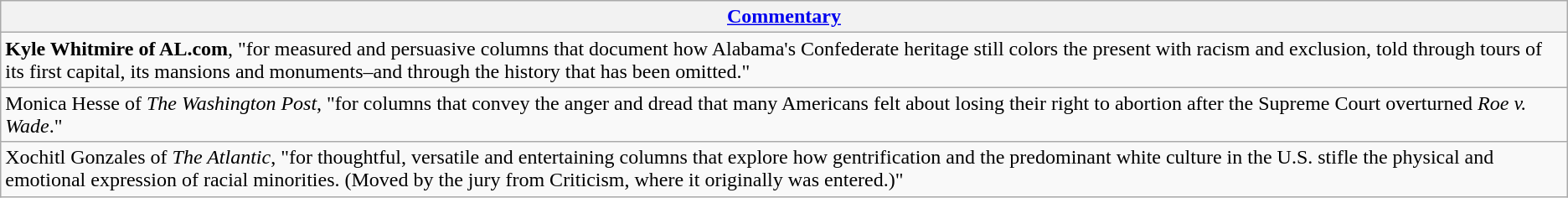<table class="wikitable" style="float:left; float:none;">
<tr>
<th><a href='#'>Commentary</a></th>
</tr>
<tr>
<td><strong>Kyle Whitmire of AL.com</strong>, "for measured and persuasive columns that document how Alabama's Confederate heritage still colors the present with racism and exclusion, told through tours of its first capital, its mansions and monuments–and through the history that has been omitted."</td>
</tr>
<tr>
<td>Monica Hesse of <em>The Washington Post</em>, "for columns that convey the anger and dread that many Americans felt about losing their right to abortion after the Supreme Court overturned <em>Roe v. Wade</em>."</td>
</tr>
<tr>
<td>Xochitl Gonzales of <em>The Atlantic</em>, "for thoughtful, versatile and entertaining columns that explore how gentrification and the predominant white culture in the U.S. stifle the physical and emotional expression of racial minorities. (Moved by the jury from Criticism, where it originally was entered.)"</td>
</tr>
</table>
